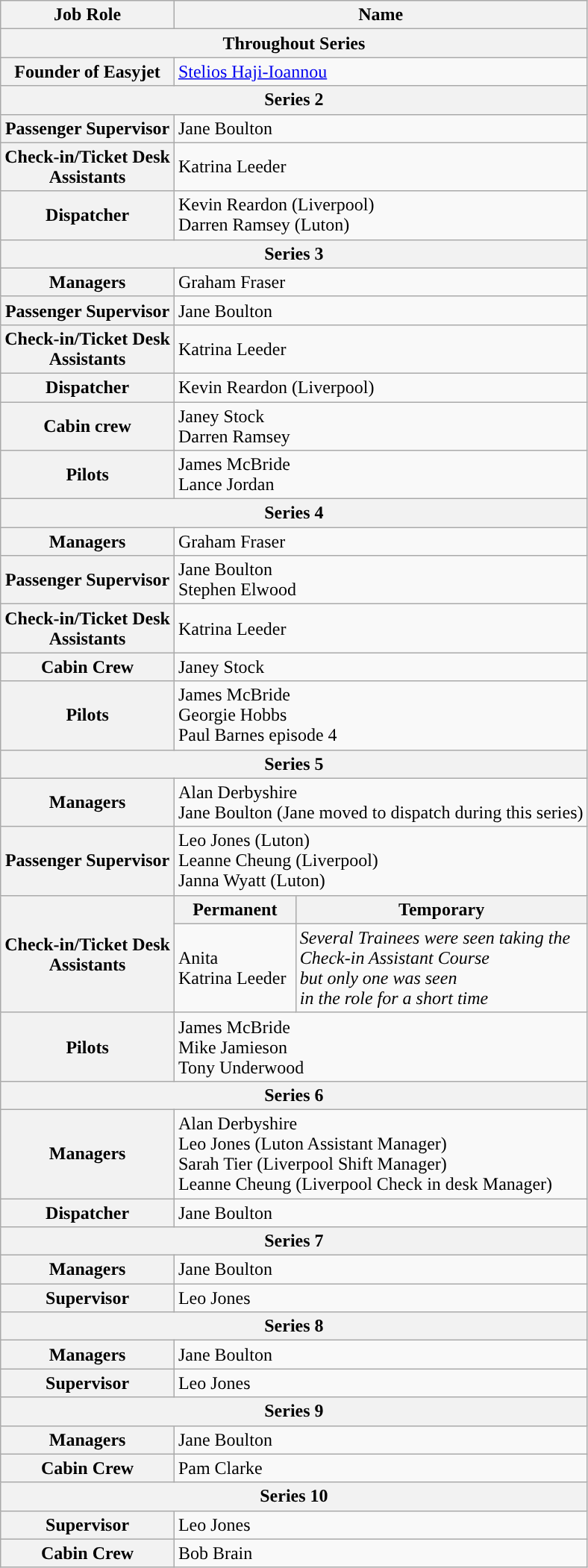<table class="wikitable" border="1|-">
<tr>
<th>Job Role</th>
<th colspan=2>Name</th>
</tr>
<tr>
<th colspan=3>Throughout Series</th>
</tr>
<tr>
<th>Founder of Easyjet</th>
<td colspan=2><a href='#'>Stelios Haji-Ioannou</a></td>
</tr>
<tr>
<th colspan=3>Series 2</th>
</tr>
<tr>
<th>Passenger Supervisor</th>
<td colspan=2>Jane Boulton</td>
</tr>
<tr>
<th>Check-in/Ticket Desk<br>Assistants</th>
<td colspan="2">Katrina Leeder</td>
</tr>
<tr>
<th>Dispatcher</th>
<td colspan=2>Kevin Reardon (Liverpool)<br>Darren Ramsey (Luton)</td>
</tr>
<tr>
<th colspan=3>Series 3</th>
</tr>
<tr>
<th>Managers</th>
<td colspan=2>Graham Fraser</td>
</tr>
<tr>
<th>Passenger Supervisor</th>
<td colspan=2>Jane Boulton</td>
</tr>
<tr>
<th>Check-in/Ticket Desk<br>Assistants</th>
<td colspan=2>Katrina Leeder</td>
</tr>
<tr>
<th>Dispatcher</th>
<td colspan=2>Kevin Reardon (Liverpool)</td>
</tr>
<tr>
<th>Cabin crew</th>
<td colspan=2>Janey Stock<br>Darren Ramsey</td>
</tr>
<tr>
<th>Pilots</th>
<td colspan=2>James McBride<br>Lance Jordan</td>
</tr>
<tr>
<th colspan=3>Series 4</th>
</tr>
<tr>
<th>Managers</th>
<td colspan="2">Graham Fraser</td>
</tr>
<tr>
<th>Passenger Supervisor</th>
<td colspan="2">Jane Boulton<br>Stephen Elwood</td>
</tr>
<tr>
<th>Check-in/Ticket Desk<br>Assistants</th>
<td colspan=2>Katrina Leeder</td>
</tr>
<tr>
<th>Cabin Crew</th>
<td colspan=2>Janey Stock</td>
</tr>
<tr>
<th>Pilots</th>
<td colspan=2>James McBride<br>Georgie Hobbs<br>Paul Barnes episode 4</td>
</tr>
<tr>
<th colspan=3>Series 5</th>
</tr>
<tr>
<th>Managers</th>
<td colspan="2">Alan Derbyshire<br>Jane Boulton (Jane moved to dispatch during this series)</td>
</tr>
<tr>
<th>Passenger Supervisor</th>
<td colspan="2">Leo Jones (Luton)<br>Leanne Cheung (Liverpool)<br>Janna Wyatt (Luton)</td>
</tr>
<tr>
<th rowspan=2>Check-in/Ticket Desk<br>Assistants</th>
<th>Permanent</th>
<th>Temporary</th>
</tr>
<tr>
<td>Anita<br>Katrina Leeder</td>
<td><em>Several Trainees were seen taking the<br>Check-in Assistant Course<br>but only one was seen<br>in the role for a short time</em></td>
</tr>
<tr>
<th>Pilots</th>
<td colspan=2>James McBride<br>Mike Jamieson<br>Tony Underwood</td>
</tr>
<tr>
<th colspan=3>Series 6</th>
</tr>
<tr>
<th>Managers</th>
<td colspan="2">Alan Derbyshire<br>Leo Jones (Luton Assistant Manager)<br>Sarah Tier (Liverpool Shift Manager)<br>Leanne Cheung (Liverpool Check in desk Manager)</td>
</tr>
<tr>
<th>Dispatcher</th>
<td colspan=2>Jane Boulton</td>
</tr>
<tr>
<th colspan=3>Series 7</th>
</tr>
<tr>
<th>Managers</th>
<td colspan=2>Jane Boulton</td>
</tr>
<tr>
<th>Supervisor</th>
<td colspan=2>Leo Jones</td>
</tr>
<tr>
<th colspan=3>Series 8</th>
</tr>
<tr>
<th>Managers</th>
<td colspan=2>Jane Boulton</td>
</tr>
<tr>
<th>Supervisor</th>
<td colspan=2>Leo Jones</td>
</tr>
<tr>
<th colspan=3>Series 9</th>
</tr>
<tr>
<th>Managers</th>
<td colspan=2>Jane Boulton</td>
</tr>
<tr>
<th>Cabin Crew</th>
<td colspan=2>Pam Clarke</td>
</tr>
<tr>
<th colspan=3>Series 10</th>
</tr>
<tr>
<th>Supervisor</th>
<td colspan=2>Leo Jones</td>
</tr>
<tr>
<th>Cabin Crew</th>
<td colspan=2>Bob Brain</td>
</tr>
</table>
